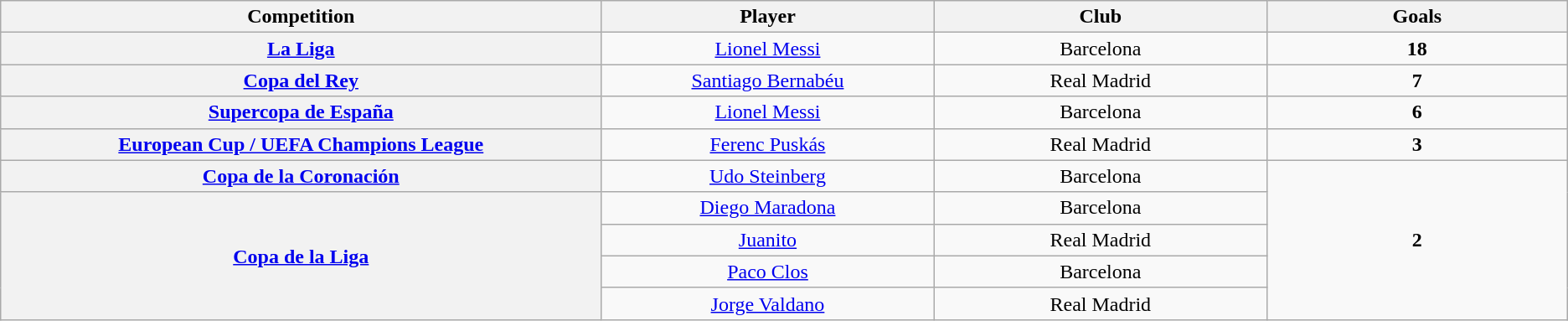<table class="wikitable">
<tr>
<th style="width:2%;">Competition</th>
<th style="width:1%;">Player</th>
<th style="width:1%;">Club</th>
<th style="width:1%;">Goals</th>
</tr>
<tr style="text-align:center;">
<th><a href='#'>La Liga</a></th>
<td> <a href='#'>Lionel Messi</a></td>
<td>Barcelona</td>
<td><strong>18</strong></td>
</tr>
<tr style="text-align:center;">
<th><a href='#'>Copa del Rey</a></th>
<td> <a href='#'>Santiago Bernabéu</a></td>
<td>Real Madrid</td>
<td><strong>7</strong></td>
</tr>
<tr style="text-align:center;">
<th><a href='#'>Supercopa de España</a></th>
<td> <a href='#'>Lionel Messi</a></td>
<td>Barcelona</td>
<td><strong>6</strong></td>
</tr>
<tr style="text-align:center;">
<th><a href='#'>European Cup / UEFA Champions League</a></th>
<td> <a href='#'>Ferenc Puskás</a></td>
<td>Real Madrid</td>
<td><strong>3</strong></td>
</tr>
<tr style="text-align:center;">
<th><a href='#'>Copa de la Coronación</a></th>
<td> <a href='#'>Udo Steinberg</a></td>
<td>Barcelona</td>
<td rowspan="5"><strong>2</strong></td>
</tr>
<tr style="text-align:center;">
<th rowspan="4"><a href='#'>Copa de la Liga</a></th>
<td> <a href='#'>Diego Maradona</a></td>
<td>Barcelona</td>
</tr>
<tr style="text-align:center;">
<td> <a href='#'>Juanito</a></td>
<td>Real Madrid</td>
</tr>
<tr style="text-align:center;">
<td> <a href='#'>Paco Clos</a></td>
<td>Barcelona</td>
</tr>
<tr style="text-align:center;">
<td> <a href='#'>Jorge Valdano</a></td>
<td>Real Madrid</td>
</tr>
</table>
